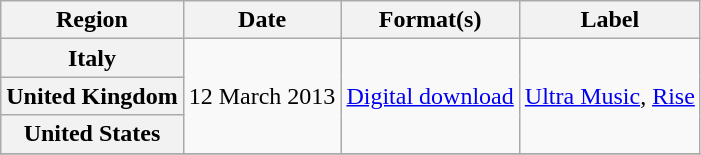<table class="wikitable plainrowheaders">
<tr>
<th scope="col">Region</th>
<th scope="col">Date</th>
<th scope="col">Format(s)</th>
<th scope="col">Label</th>
</tr>
<tr>
<th scope="row">Italy</th>
<td rowspan="3">12 March 2013</td>
<td rowspan="3"><a href='#'>Digital download</a></td>
<td rowspan="3"><a href='#'>Ultra Music</a>, <a href='#'>Rise</a></td>
</tr>
<tr>
<th scope="row">United Kingdom</th>
</tr>
<tr>
<th scope="row">United States</th>
</tr>
<tr>
</tr>
</table>
